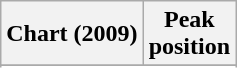<table class="wikitable sortable plainrowheaders" style="text-align:center">
<tr>
<th scope="col">Chart (2009)</th>
<th scope="col">Peak<br> position</th>
</tr>
<tr>
</tr>
<tr>
</tr>
<tr>
</tr>
</table>
